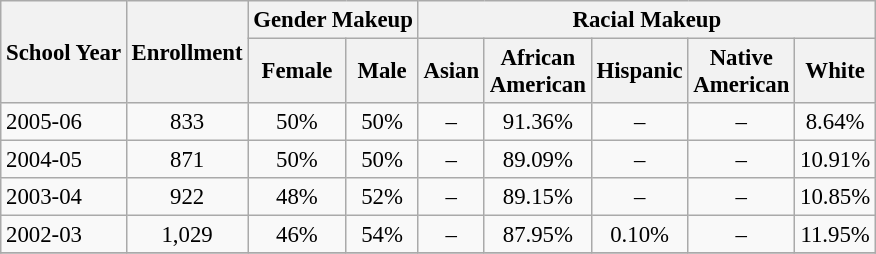<table class="wikitable" style="font-size: 95%;">
<tr>
<th rowspan="2">School Year</th>
<th rowspan="2">Enrollment</th>
<th colspan="2">Gender Makeup</th>
<th colspan="5">Racial Makeup</th>
</tr>
<tr>
<th>Female</th>
<th>Male</th>
<th>Asian</th>
<th>African <br>American</th>
<th>Hispanic</th>
<th>Native <br>American</th>
<th>White</th>
</tr>
<tr>
<td align="left">2005-06</td>
<td align="center">833</td>
<td align="center">50%</td>
<td align="center">50%</td>
<td align="center">–</td>
<td align="center">91.36%</td>
<td align="center">–</td>
<td align="center">–</td>
<td align="center">8.64%</td>
</tr>
<tr>
<td align="left">2004-05</td>
<td align="center">871</td>
<td align="center">50%</td>
<td align="center">50%</td>
<td align="center">–</td>
<td align="center">89.09%</td>
<td align="center">–</td>
<td align="center">–</td>
<td align="center">10.91%</td>
</tr>
<tr>
<td align="left">2003-04</td>
<td align="center">922</td>
<td align="center">48%</td>
<td align="center">52%</td>
<td align="center">–</td>
<td align="center">89.15%</td>
<td align="center">–</td>
<td align="center">–</td>
<td align="center">10.85%</td>
</tr>
<tr>
<td align="left">2002-03</td>
<td align="center">1,029</td>
<td align="center">46%</td>
<td align="center">54%</td>
<td align="center">–</td>
<td align="center">87.95%</td>
<td align="center">0.10%</td>
<td align="center">–</td>
<td align="center">11.95%</td>
</tr>
<tr>
</tr>
</table>
